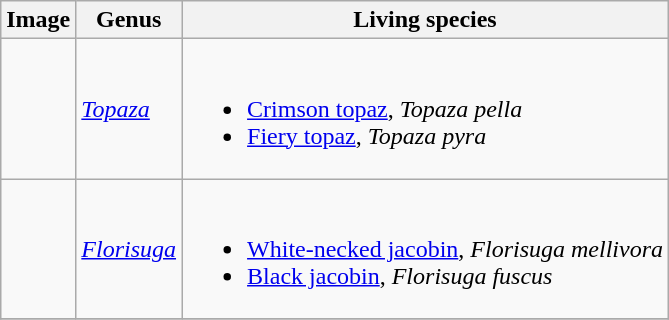<table class="wikitable">
<tr>
<th>Image</th>
<th>Genus</th>
<th>Living species</th>
</tr>
<tr>
<td></td>
<td><em><a href='#'>Topaza</a></em></td>
<td><br><ul><li><a href='#'>Crimson topaz</a>, <em>Topaza pella</em></li><li><a href='#'>Fiery topaz</a>, <em>Topaza pyra</em></li></ul></td>
</tr>
<tr>
<td></td>
<td><em><a href='#'>Florisuga</a></em></td>
<td><br><ul><li><a href='#'>White-necked jacobin</a>, <em>Florisuga mellivora</em></li><li><a href='#'>Black jacobin</a>, <em>Florisuga fuscus</em></li></ul></td>
</tr>
<tr>
</tr>
</table>
